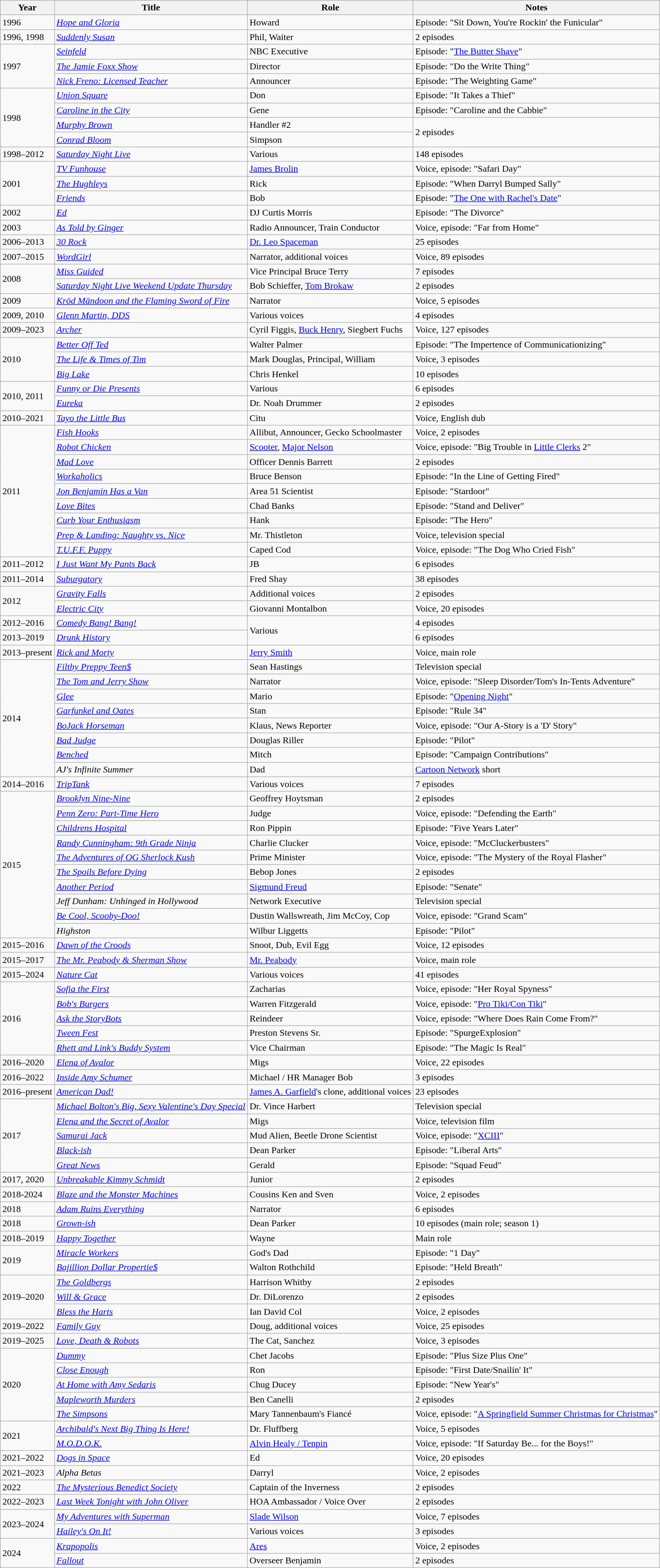<table class="wikitable sortable">
<tr>
<th>Year</th>
<th>Title</th>
<th>Role</th>
<th class="unsortable">Notes</th>
</tr>
<tr>
<td>1996</td>
<td><em><a href='#'>Hope and Gloria</a></em></td>
<td>Howard</td>
<td>Episode: "Sit Down, You're Rockin' the Funicular"</td>
</tr>
<tr>
<td>1996, 1998</td>
<td><em><a href='#'>Suddenly Susan</a></em></td>
<td>Phil, Waiter</td>
<td>2 episodes</td>
</tr>
<tr>
<td rowspan="3">1997</td>
<td><em><a href='#'>Seinfeld</a></em></td>
<td>NBC Executive</td>
<td>Episode: "<a href='#'>The Butter Shave</a>"</td>
</tr>
<tr>
<td><em><a href='#'>The Jamie Foxx Show</a></em></td>
<td>Director</td>
<td>Episode: "Do the Write Thing"</td>
</tr>
<tr>
<td><em><a href='#'>Nick Freno: Licensed Teacher</a></em></td>
<td>Announcer</td>
<td>Episode: "The Weighting Game"</td>
</tr>
<tr>
<td rowspan="4">1998</td>
<td><em><a href='#'>Union Square</a></em></td>
<td>Don</td>
<td>Episode: "It Takes a Thief"</td>
</tr>
<tr>
<td><em><a href='#'>Caroline in the City</a></em></td>
<td>Gene</td>
<td>Episode: "Caroline and the Cabbie"</td>
</tr>
<tr>
<td><em><a href='#'>Murphy Brown</a></em></td>
<td>Handler #2</td>
<td rowspan="2">2 episodes</td>
</tr>
<tr>
<td><em><a href='#'>Conrad Bloom</a></em></td>
<td>Simpson</td>
</tr>
<tr>
<td>1998–2012</td>
<td><em><a href='#'>Saturday Night Live</a></em></td>
<td>Various</td>
<td>148 episodes</td>
</tr>
<tr>
<td rowspan="3">2001</td>
<td><em><a href='#'>TV Funhouse</a></em></td>
<td><a href='#'>James Brolin</a></td>
<td>Voice, episode: "Safari Day"</td>
</tr>
<tr>
<td><em><a href='#'>The Hughleys</a></em></td>
<td>Rick</td>
<td>Episode: "When Darryl Bumped Sally"</td>
</tr>
<tr>
<td><em><a href='#'>Friends</a></em></td>
<td>Bob</td>
<td>Episode: "<a href='#'>The One with Rachel's Date</a>"</td>
</tr>
<tr>
<td>2002</td>
<td><em><a href='#'>Ed</a></em></td>
<td>DJ Curtis Morris</td>
<td>Episode: "The Divorce"</td>
</tr>
<tr>
<td>2003</td>
<td><em><a href='#'>As Told by Ginger</a></em></td>
<td>Radio Announcer, Train Conductor</td>
<td>Voice, episode: "Far from Home"</td>
</tr>
<tr>
<td>2006–2013</td>
<td><em><a href='#'>30 Rock</a></em></td>
<td><a href='#'>Dr. Leo Spaceman</a></td>
<td>25 episodes</td>
</tr>
<tr>
<td>2007–2015</td>
<td><em><a href='#'>WordGirl</a></em></td>
<td>Narrator, additional voices</td>
<td>Voice, 89 episodes</td>
</tr>
<tr>
<td rowspan="2">2008</td>
<td><em><a href='#'>Miss Guided</a></em></td>
<td>Vice Principal Bruce Terry</td>
<td>7 episodes</td>
</tr>
<tr>
<td><em><a href='#'>Saturday Night Live Weekend Update Thursday</a></em></td>
<td>Bob Schieffer, <a href='#'>Tom Brokaw</a></td>
<td>2 episodes</td>
</tr>
<tr>
<td>2009</td>
<td><em><a href='#'>Kröd Mändoon and the Flaming Sword of Fire</a></em></td>
<td>Narrator</td>
<td>Voice, 5 episodes</td>
</tr>
<tr>
<td>2009, 2010</td>
<td><em><a href='#'>Glenn Martin, DDS</a></em></td>
<td>Various voices</td>
<td>4 episodes</td>
</tr>
<tr>
<td>2009–2023</td>
<td><em><a href='#'>Archer</a></em></td>
<td>Cyril Figgis, <a href='#'>Buck Henry</a>, Siegbert Fuchs</td>
<td>Voice, 127 episodes</td>
</tr>
<tr>
<td rowspan="3">2010</td>
<td><em><a href='#'>Better Off Ted</a></em></td>
<td>Walter Palmer</td>
<td>Episode: "The Impertence of Communicationizing"</td>
</tr>
<tr>
<td><em><a href='#'>The Life & Times of Tim</a></em></td>
<td>Mark Douglas, Principal, William</td>
<td>Voice, 3 episodes</td>
</tr>
<tr>
<td><em><a href='#'>Big Lake</a></em></td>
<td>Chris Henkel</td>
<td>10 episodes</td>
</tr>
<tr>
<td rowspan="2">2010, 2011</td>
<td><em><a href='#'>Funny or Die Presents</a></em></td>
<td>Various</td>
<td>6 episodes</td>
</tr>
<tr>
<td><em><a href='#'>Eureka</a></em></td>
<td>Dr. Noah Drummer</td>
<td>2 episodes</td>
</tr>
<tr>
<td>2010–2021</td>
<td><em><a href='#'>Tayo the Little Bus</a></em></td>
<td>Citu</td>
<td>Voice, English dub</td>
</tr>
<tr>
<td rowspan="9">2011</td>
<td><em><a href='#'>Fish Hooks</a></em></td>
<td>Allibut, Announcer, Gecko Schoolmaster</td>
<td>Voice, 2 episodes</td>
</tr>
<tr>
<td><em><a href='#'>Robot Chicken</a></em></td>
<td><a href='#'>Scooter</a>, <a href='#'>Major Nelson</a></td>
<td>Voice, episode: "Big Trouble in <a href='#'>Little Clerks</a> 2"</td>
</tr>
<tr>
<td><em><a href='#'>Mad Love</a></em></td>
<td>Officer Dennis Barrett</td>
<td>2 episodes</td>
</tr>
<tr>
<td><em><a href='#'>Workaholics</a></em></td>
<td>Bruce Benson</td>
<td>Episode: "In the Line of Getting Fired"</td>
</tr>
<tr>
<td><em><a href='#'>Jon Benjamin Has a Van</a></em></td>
<td>Area 51 Scientist</td>
<td>Episode: "Stardoor"</td>
</tr>
<tr>
<td><em><a href='#'>Love Bites</a></em></td>
<td>Chad Banks</td>
<td>Episode: "Stand and Deliver"</td>
</tr>
<tr>
<td><em><a href='#'>Curb Your Enthusiasm</a></em></td>
<td>Hank</td>
<td>Episode: "The Hero"</td>
</tr>
<tr>
<td><em><a href='#'>Prep & Landing: Naughty vs. Nice</a></em></td>
<td>Mr. Thistleton</td>
<td>Voice, television special</td>
</tr>
<tr>
<td><em><a href='#'>T.U.F.F. Puppy</a></em></td>
<td>Caped Cod</td>
<td>Voice, episode: "The Dog Who Cried Fish"</td>
</tr>
<tr>
<td>2011–2012</td>
<td><em><a href='#'>I Just Want My Pants Back</a></em></td>
<td>JB</td>
<td>6 episodes</td>
</tr>
<tr>
<td>2011–2014</td>
<td><em><a href='#'>Suburgatory</a></em></td>
<td>Fred Shay</td>
<td>38 episodes</td>
</tr>
<tr>
<td rowspan="2">2012</td>
<td><em><a href='#'>Gravity Falls</a></em></td>
<td>Additional voices</td>
<td>2 episodes</td>
</tr>
<tr>
<td><em><a href='#'>Electric City</a></em></td>
<td>Giovanni Montalbon</td>
<td>Voice, 20 episodes</td>
</tr>
<tr>
<td>2012–2016</td>
<td><em><a href='#'>Comedy Bang! Bang!</a></em></td>
<td rowspan="2">Various</td>
<td>4 episodes</td>
</tr>
<tr>
<td>2013–2019</td>
<td><em><a href='#'>Drunk History</a></em></td>
<td>6 episodes</td>
</tr>
<tr>
<td>2013–present</td>
<td><em><a href='#'>Rick and Morty</a></em></td>
<td><a href='#'>Jerry Smith</a></td>
<td>Voice, main role</td>
</tr>
<tr>
<td rowspan="8">2014</td>
<td><em><a href='#'>Filthy Preppy Teen$</a></em></td>
<td>Sean Hastings</td>
<td>Television special</td>
</tr>
<tr>
<td><em><a href='#'>The Tom and Jerry Show</a></em></td>
<td>Narrator</td>
<td>Voice, episode: "Sleep Disorder/Tom's In-Tents Adventure"</td>
</tr>
<tr>
<td><em><a href='#'>Glee</a></em></td>
<td>Mario</td>
<td>Episode: "<a href='#'>Opening Night</a>"</td>
</tr>
<tr>
<td><em><a href='#'>Garfunkel and Oates</a></em></td>
<td>Stan</td>
<td>Episode: "Rule 34"</td>
</tr>
<tr>
<td><em><a href='#'>BoJack Horseman</a></em></td>
<td>Klaus, News Reporter</td>
<td>Voice, episode: "Our A-Story is a 'D' Story"</td>
</tr>
<tr>
<td><em><a href='#'>Bad Judge</a></em></td>
<td>Douglas Riller</td>
<td>Episode: "Pilot"</td>
</tr>
<tr>
<td><em><a href='#'>Benched</a></em></td>
<td>Mitch</td>
<td>Episode: "Campaign Contributions"</td>
</tr>
<tr>
<td><em>AJ's Infinite Summer</em></td>
<td>Dad</td>
<td><a href='#'>Cartoon Network</a> short</td>
</tr>
<tr>
<td>2014–2016</td>
<td><em><a href='#'>TripTank</a></em></td>
<td>Various voices</td>
<td>7 episodes</td>
</tr>
<tr>
<td rowspan="10">2015</td>
<td><em><a href='#'>Brooklyn Nine-Nine</a></em></td>
<td>Geoffrey Hoytsman</td>
<td>2 episodes</td>
</tr>
<tr>
<td><em><a href='#'>Penn Zero: Part-Time Hero</a></em></td>
<td>Judge</td>
<td>Voice, episode: "Defending the Earth"</td>
</tr>
<tr>
<td><em><a href='#'>Childrens Hospital</a></em></td>
<td>Ron Pippin</td>
<td>Episode: "Five Years Later"</td>
</tr>
<tr>
<td><em><a href='#'>Randy Cunningham: 9th Grade Ninja</a></em></td>
<td>Charlie Clucker</td>
<td>Voice, episode: "McCluckerbusters"</td>
</tr>
<tr>
<td><em><a href='#'>The Adventures of OG Sherlock Kush</a></em></td>
<td>Prime Minister</td>
<td>Voice, episode: "The Mystery of the Royal Flasher"</td>
</tr>
<tr>
<td><em><a href='#'>The Spoils Before Dying</a></em></td>
<td>Bebop Jones</td>
<td>2 episodes</td>
</tr>
<tr>
<td><em><a href='#'>Another Period</a></em></td>
<td><a href='#'>Sigmund Freud</a></td>
<td>Episode: "Senate"</td>
</tr>
<tr>
<td><em>Jeff Dunham: Unhinged in Hollywood</em></td>
<td>Network Executive</td>
<td>Television special</td>
</tr>
<tr>
<td><em><a href='#'>Be Cool, Scooby-Doo!</a></em></td>
<td>Dustin Wallswreath, Jim McCoy, Cop</td>
<td>Voice, episode: "Grand Scam"</td>
</tr>
<tr>
<td><em>Highston</em></td>
<td>Wilbur Liggetts</td>
<td>Episode: "Pilot"</td>
</tr>
<tr>
<td>2015–2016</td>
<td><em><a href='#'>Dawn of the Croods</a></em></td>
<td>Snoot, Dub, Evil Egg</td>
<td>Voice, 12 episodes</td>
</tr>
<tr>
<td>2015–2017</td>
<td><em><a href='#'>The Mr. Peabody & Sherman Show</a></em></td>
<td><a href='#'>Mr. Peabody</a></td>
<td>Voice, main role</td>
</tr>
<tr>
<td>2015–2024</td>
<td><em><a href='#'>Nature Cat</a></em></td>
<td>Various voices</td>
<td>41 episodes</td>
</tr>
<tr>
<td rowspan="5">2016</td>
<td><em><a href='#'>Sofia the First</a></em></td>
<td>Zacharias</td>
<td>Voice, episode: "Her Royal Spyness"</td>
</tr>
<tr>
<td><em><a href='#'>Bob's Burgers</a></em></td>
<td>Warren Fitzgerald</td>
<td>Voice, episode: "<a href='#'>Pro Tiki/Con Tiki</a>"</td>
</tr>
<tr>
<td><em><a href='#'>Ask the StoryBots</a></em></td>
<td>Reindeer</td>
<td>Voice, episode: "Where Does Rain Come From?"</td>
</tr>
<tr>
<td><em><a href='#'>Tween Fest</a></em></td>
<td>Preston Stevens Sr.</td>
<td>Episode: "SpurgeExplosion"</td>
</tr>
<tr>
<td><em><a href='#'>Rhett and Link's Buddy System</a></em></td>
<td>Vice Chairman</td>
<td>Episode: "The Magic Is Real"</td>
</tr>
<tr>
<td>2016–2020</td>
<td><em><a href='#'>Elena of Avalor</a></em></td>
<td>Migs</td>
<td>Voice, 22 episodes</td>
</tr>
<tr>
<td>2016–2022</td>
<td><em><a href='#'>Inside Amy Schumer</a></em></td>
<td>Michael / HR Manager Bob</td>
<td>3 episodes</td>
</tr>
<tr>
<td>2016–present</td>
<td><em><a href='#'>American Dad!</a></em></td>
<td><a href='#'>James A. Garfield</a>'s clone, additional voices</td>
<td>23 episodes</td>
</tr>
<tr>
<td rowspan="5">2017</td>
<td><em><a href='#'>Michael Bolton's Big, Sexy Valentine's Day Special</a></em></td>
<td>Dr. Vince Harbert</td>
<td>Television special</td>
</tr>
<tr>
<td><em><a href='#'>Elena and the Secret of Avalor</a></em></td>
<td>Migs</td>
<td>Voice, television film</td>
</tr>
<tr>
<td><em><a href='#'>Samurai Jack</a></em></td>
<td>Mud Alien, Beetle Drone Scientist</td>
<td>Voice, episode: "<a href='#'>XCIII</a>"</td>
</tr>
<tr>
<td><em><a href='#'>Black-ish</a></em></td>
<td>Dean Parker</td>
<td>Episode: "Liberal Arts"</td>
</tr>
<tr>
<td><em><a href='#'>Great News</a></em></td>
<td>Gerald</td>
<td>Episode: "Squad Feud"</td>
</tr>
<tr>
<td>2017, 2020</td>
<td><em><a href='#'>Unbreakable Kimmy Schmidt</a></em></td>
<td>Junior</td>
<td>2 episodes</td>
</tr>
<tr>
<td>2018-2024</td>
<td><em><a href='#'>Blaze and the Monster Machines</a></em></td>
<td>Cousins Ken and Sven</td>
<td>Voice, 2 episodes</td>
</tr>
<tr>
<td>2018</td>
<td><em><a href='#'>Adam Ruins Everything</a></em></td>
<td>Narrator</td>
<td>6 episodes</td>
</tr>
<tr>
<td>2018</td>
<td><em><a href='#'>Grown-ish</a></em></td>
<td>Dean Parker</td>
<td>10 episodes (main role; season 1)</td>
</tr>
<tr>
<td>2018–2019</td>
<td><em><a href='#'>Happy Together</a></em></td>
<td>Wayne</td>
<td>Main role</td>
</tr>
<tr>
<td rowspan="2">2019</td>
<td><em><a href='#'>Miracle Workers</a></em></td>
<td>God's Dad</td>
<td>Episode: "1 Day"</td>
</tr>
<tr>
<td><em><a href='#'>Bajillion Dollar Propertie$</a></em></td>
<td>Walton Rothchild</td>
<td>Episode: "Held Breath"</td>
</tr>
<tr>
<td rowspan="3">2019–2020</td>
<td><em><a href='#'>The Goldbergs</a></em></td>
<td>Harrison Whitby</td>
<td>2 episodes</td>
</tr>
<tr>
<td><em><a href='#'>Will & Grace</a></em></td>
<td>Dr. DiLorenzo</td>
<td>2 episodes</td>
</tr>
<tr>
<td><em><a href='#'>Bless the Harts</a></em></td>
<td>Ian David Col</td>
<td>Voice, 2 episodes</td>
</tr>
<tr>
<td>2019–2022</td>
<td><em><a href='#'>Family Guy</a></em></td>
<td>Doug, additional voices</td>
<td>Voice, 25 episodes</td>
</tr>
<tr>
<td>2019–2025</td>
<td><em><a href='#'>Love, Death & Robots</a></em></td>
<td>The Cat, Sanchez</td>
<td>Voice, 3 episodes</td>
</tr>
<tr>
<td rowspan="5">2020</td>
<td><em><a href='#'>Dummy</a></em></td>
<td>Chet Jacobs</td>
<td>Episode: "Plus Size Plus One"</td>
</tr>
<tr>
<td><em><a href='#'>Close Enough</a></em></td>
<td>Ron</td>
<td>Episode: "First Date/Snailin' It"</td>
</tr>
<tr>
<td><em><a href='#'>At Home with Amy Sedaris</a></em></td>
<td>Chug Ducey</td>
<td>Episode: "New Year's"</td>
</tr>
<tr>
<td><em><a href='#'>Mapleworth Murders</a></em></td>
<td>Ben Canelli</td>
<td>2 episodes</td>
</tr>
<tr>
<td><em><a href='#'>The Simpsons</a></em></td>
<td>Mary Tannenbaum's Fiancé</td>
<td>Voice, episode: "<a href='#'>A Springfield Summer Christmas for Christmas</a>"</td>
</tr>
<tr>
<td rowspan="2">2021</td>
<td><em><a href='#'>Archibald's Next Big Thing Is Here!</a></em></td>
<td>Dr. Fluffberg</td>
<td>Voice, 5 episodes</td>
</tr>
<tr>
<td><em><a href='#'>M.O.D.O.K.</a></em></td>
<td><a href='#'>Alvin Healy / Tenpin</a></td>
<td>Voice, episode: "If Saturday Be... for the Boys!"</td>
</tr>
<tr>
<td>2021–2022</td>
<td><em><a href='#'>Dogs in Space</a></em></td>
<td>Ed</td>
<td>Voice, 20 episodes</td>
</tr>
<tr>
<td>2021–2023</td>
<td><em>Alpha Betas</em></td>
<td>Darryl</td>
<td>Voice, 2 episodes</td>
</tr>
<tr>
<td>2022</td>
<td><em><a href='#'>The Mysterious Benedict Society</a></em></td>
<td>Captain of the Inverness</td>
<td>2 episodes</td>
</tr>
<tr>
<td>2022–2023</td>
<td><em><a href='#'>Last Week Tonight with John Oliver</a></em></td>
<td>HOA Ambassador / Voice Over</td>
<td>2 episodes</td>
</tr>
<tr>
<td rowspan="2">2023–2024</td>
<td><em><a href='#'>My Adventures with Superman</a></em></td>
<td><a href='#'>Slade Wilson</a></td>
<td>Voice, 7 episodes</td>
</tr>
<tr>
<td><em><a href='#'>Hailey's On It!</a></em></td>
<td>Various voices</td>
<td>3 episodes</td>
</tr>
<tr>
<td rowspan="2">2024</td>
<td><em><a href='#'>Krapopolis</a></em></td>
<td><a href='#'>Ares</a></td>
<td>Voice, 2 episodes</td>
</tr>
<tr>
<td><em><a href='#'>Fallout</a></em></td>
<td>Overseer Benjamin</td>
<td>2 episodes</td>
</tr>
</table>
